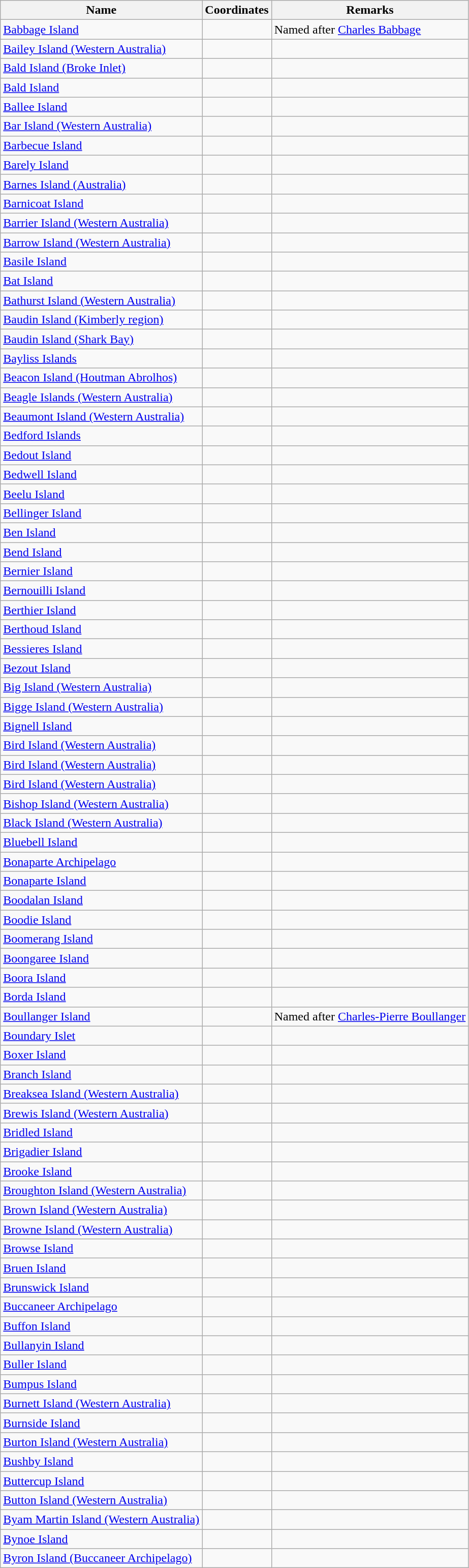<table class="wikitable">
<tr>
<th>Name</th>
<th>Coordinates</th>
<th>Remarks</th>
</tr>
<tr>
<td><a href='#'>Babbage Island</a></td>
<td></td>
<td>Named after <a href='#'>Charles Babbage</a></td>
</tr>
<tr>
<td><a href='#'>Bailey Island (Western Australia)</a></td>
<td></td>
<td></td>
</tr>
<tr>
<td><a href='#'>Bald Island (Broke Inlet)</a></td>
<td></td>
<td></td>
</tr>
<tr>
<td><a href='#'>Bald Island</a></td>
<td></td>
<td></td>
</tr>
<tr>
<td><a href='#'>Ballee Island</a></td>
<td></td>
<td></td>
</tr>
<tr>
<td><a href='#'>Bar Island (Western Australia)</a></td>
<td></td>
<td></td>
</tr>
<tr>
<td><a href='#'>Barbecue Island</a></td>
<td></td>
<td></td>
</tr>
<tr>
<td><a href='#'>Barely Island</a></td>
<td></td>
<td></td>
</tr>
<tr>
<td><a href='#'>Barnes Island (Australia)</a></td>
<td></td>
<td></td>
</tr>
<tr>
<td><a href='#'>Barnicoat Island</a></td>
<td></td>
<td></td>
</tr>
<tr>
<td><a href='#'>Barrier Island (Western Australia)</a></td>
<td></td>
<td></td>
</tr>
<tr>
<td><a href='#'>Barrow Island (Western Australia)</a></td>
<td></td>
<td></td>
</tr>
<tr>
<td><a href='#'>Basile Island</a></td>
<td></td>
<td></td>
</tr>
<tr>
<td><a href='#'>Bat Island</a></td>
<td></td>
<td></td>
</tr>
<tr>
<td><a href='#'>Bathurst Island (Western Australia)</a></td>
<td></td>
<td></td>
</tr>
<tr>
<td><a href='#'>Baudin Island (Kimberly region)</a></td>
<td></td>
<td></td>
</tr>
<tr>
<td><a href='#'>Baudin Island (Shark Bay)</a></td>
<td></td>
<td></td>
</tr>
<tr>
<td><a href='#'>Bayliss Islands</a></td>
<td></td>
<td></td>
</tr>
<tr>
<td><a href='#'>Beacon Island (Houtman Abrolhos)</a></td>
<td></td>
<td></td>
</tr>
<tr>
<td><a href='#'>Beagle Islands (Western Australia)</a></td>
<td></td>
<td></td>
</tr>
<tr>
<td><a href='#'>Beaumont Island (Western Australia)</a></td>
<td></td>
<td></td>
</tr>
<tr>
<td><a href='#'>Bedford Islands</a></td>
<td></td>
<td></td>
</tr>
<tr>
<td><a href='#'>Bedout Island</a></td>
<td></td>
<td></td>
</tr>
<tr>
<td><a href='#'>Bedwell Island</a></td>
<td></td>
<td></td>
</tr>
<tr>
<td><a href='#'>Beelu Island</a></td>
<td></td>
<td></td>
</tr>
<tr>
<td><a href='#'>Bellinger Island</a></td>
<td></td>
<td></td>
</tr>
<tr>
<td><a href='#'>Ben Island</a></td>
<td></td>
<td></td>
</tr>
<tr>
<td><a href='#'>Bend Island</a></td>
<td></td>
<td></td>
</tr>
<tr>
<td><a href='#'>Bernier Island</a></td>
<td></td>
<td></td>
</tr>
<tr>
<td><a href='#'>Bernouilli Island</a></td>
<td></td>
<td></td>
</tr>
<tr>
<td><a href='#'>Berthier Island</a></td>
<td></td>
<td></td>
</tr>
<tr>
<td><a href='#'>Berthoud Island</a></td>
<td></td>
<td></td>
</tr>
<tr>
<td><a href='#'>Bessieres Island</a></td>
<td></td>
<td></td>
</tr>
<tr>
<td><a href='#'>Bezout Island</a></td>
<td></td>
<td></td>
</tr>
<tr>
<td><a href='#'>Big Island (Western Australia)</a></td>
<td></td>
<td></td>
</tr>
<tr>
<td><a href='#'>Bigge Island (Western Australia)</a></td>
<td></td>
<td></td>
</tr>
<tr>
<td><a href='#'>Bignell Island</a></td>
<td></td>
<td></td>
</tr>
<tr>
<td><a href='#'>Bird Island (Western Australia)</a></td>
<td></td>
<td></td>
</tr>
<tr>
<td><a href='#'>Bird Island (Western Australia)</a></td>
<td></td>
<td></td>
</tr>
<tr>
<td><a href='#'>Bird Island (Western Australia)</a></td>
<td></td>
<td></td>
</tr>
<tr>
<td><a href='#'>Bishop Island (Western Australia)</a></td>
<td></td>
<td></td>
</tr>
<tr>
<td><a href='#'>Black Island (Western Australia)</a></td>
<td></td>
<td></td>
</tr>
<tr>
<td><a href='#'>Bluebell Island</a></td>
<td></td>
<td></td>
</tr>
<tr>
<td><a href='#'>Bonaparte Archipelago</a></td>
<td></td>
<td></td>
</tr>
<tr>
<td><a href='#'>Bonaparte Island</a></td>
<td></td>
<td></td>
</tr>
<tr>
<td><a href='#'>Boodalan Island</a></td>
<td></td>
<td></td>
</tr>
<tr>
<td><a href='#'>Boodie Island</a></td>
<td></td>
<td></td>
</tr>
<tr>
<td><a href='#'>Boomerang Island</a></td>
<td></td>
<td></td>
</tr>
<tr>
<td><a href='#'>Boongaree Island</a></td>
<td></td>
<td></td>
</tr>
<tr>
<td><a href='#'>Boora Island</a></td>
<td></td>
<td></td>
</tr>
<tr>
<td><a href='#'>Borda Island</a></td>
<td></td>
<td></td>
</tr>
<tr>
<td><a href='#'>Boullanger Island</a></td>
<td></td>
<td>Named after <a href='#'>Charles-Pierre Boullanger</a></td>
</tr>
<tr>
<td><a href='#'>Boundary Islet</a></td>
<td></td>
<td></td>
</tr>
<tr>
<td><a href='#'>Boxer Island</a></td>
<td></td>
<td></td>
</tr>
<tr>
<td><a href='#'>Branch Island</a></td>
<td></td>
<td></td>
</tr>
<tr>
<td><a href='#'>Breaksea Island (Western Australia)</a></td>
<td></td>
<td></td>
</tr>
<tr>
<td><a href='#'>Brewis Island (Western Australia)</a></td>
<td></td>
<td></td>
</tr>
<tr>
<td><a href='#'>Bridled Island</a></td>
<td></td>
<td></td>
</tr>
<tr>
<td><a href='#'>Brigadier Island</a></td>
<td></td>
<td></td>
</tr>
<tr>
<td><a href='#'>Brooke Island</a></td>
<td></td>
<td></td>
</tr>
<tr>
<td><a href='#'>Broughton Island (Western Australia)</a></td>
<td></td>
<td></td>
</tr>
<tr>
<td><a href='#'>Brown Island (Western Australia)</a></td>
<td></td>
<td></td>
</tr>
<tr>
<td><a href='#'>Browne Island (Western Australia)</a></td>
<td></td>
<td></td>
</tr>
<tr>
<td><a href='#'>Browse Island</a></td>
<td></td>
<td></td>
</tr>
<tr>
<td><a href='#'>Bruen Island</a></td>
<td></td>
<td></td>
</tr>
<tr>
<td><a href='#'>Brunswick Island</a></td>
<td></td>
<td></td>
</tr>
<tr>
<td><a href='#'>Buccaneer Archipelago</a></td>
<td></td>
<td></td>
</tr>
<tr>
<td><a href='#'>Buffon Island</a></td>
<td></td>
<td></td>
</tr>
<tr>
<td><a href='#'>Bullanyin Island</a></td>
<td></td>
<td></td>
</tr>
<tr>
<td><a href='#'>Buller Island</a></td>
<td></td>
<td></td>
</tr>
<tr>
<td><a href='#'>Bumpus Island</a></td>
<td></td>
<td></td>
</tr>
<tr>
<td><a href='#'>Burnett Island (Western Australia)</a></td>
<td></td>
<td></td>
</tr>
<tr>
<td><a href='#'>Burnside Island</a></td>
<td></td>
<td></td>
</tr>
<tr>
<td><a href='#'>Burton Island (Western Australia)</a></td>
<td></td>
<td></td>
</tr>
<tr>
<td><a href='#'>Bushby Island</a></td>
<td></td>
<td></td>
</tr>
<tr>
<td><a href='#'>Buttercup Island</a></td>
<td></td>
<td></td>
</tr>
<tr>
<td><a href='#'>Button Island (Western Australia)</a></td>
<td></td>
<td></td>
</tr>
<tr>
<td><a href='#'>Byam Martin Island (Western Australia)</a></td>
<td></td>
<td></td>
</tr>
<tr>
<td><a href='#'>Bynoe Island</a></td>
<td></td>
<td></td>
</tr>
<tr>
<td><a href='#'>Byron Island (Buccaneer Archipelago)</a></td>
<td></td>
<td></td>
</tr>
</table>
